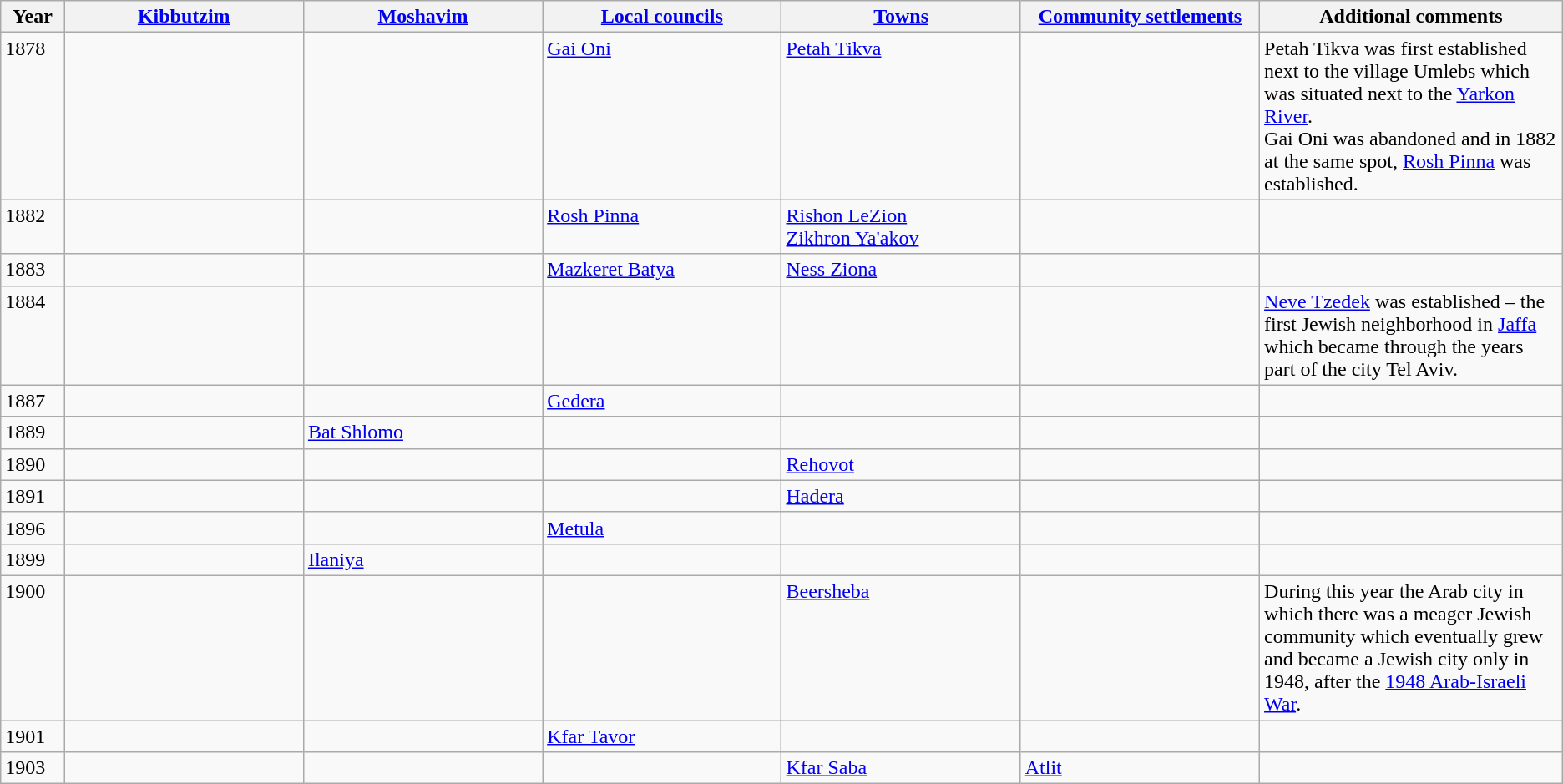<table class="wikitable">
<tr valign="top">
<th width="4%">Year</th>
<th width="15%"><a href='#'>Kibbutzim</a></th>
<th width="15%"><a href='#'>Moshavim</a></th>
<th width="15%"><a href='#'>Local councils</a></th>
<th width="15%"><a href='#'>Towns</a></th>
<th width="15%"><a href='#'>Community settlements</a></th>
<th width="19%">Additional comments</th>
</tr>
<tr valign="top">
<td>1878</td>
<td> </td>
<td> </td>
<td><a href='#'>Gai Oni</a></td>
<td><a href='#'>Petah Tikva</a></td>
<td> </td>
<td>Petah Tikva was first established next to the village Umlebs which was situated next to the <a href='#'>Yarkon River</a>. <br> Gai Oni was abandoned and in 1882 at the same spot, <a href='#'>Rosh Pinna</a> was established.</td>
</tr>
<tr valign="top">
<td>1882</td>
<td> </td>
<td> </td>
<td><a href='#'>Rosh Pinna</a></td>
<td><a href='#'>Rishon LeZion</a> <br> <a href='#'>Zikhron Ya'akov</a></td>
<td> </td>
<td> </td>
</tr>
<tr valign="top">
<td>1883</td>
<td> </td>
<td> </td>
<td><a href='#'>Mazkeret Batya</a></td>
<td><a href='#'>Ness Ziona</a></td>
<td> </td>
<td> </td>
</tr>
<tr valign="top">
<td>1884</td>
<td> </td>
<td> </td>
<td> </td>
<td> </td>
<td> </td>
<td><a href='#'>Neve Tzedek</a> was established – the first Jewish neighborhood in <a href='#'>Jaffa</a> which became through the years part of the city Tel Aviv.</td>
</tr>
<tr valign="top">
<td>1887</td>
<td> </td>
<td> </td>
<td><a href='#'>Gedera</a></td>
<td> </td>
<td> </td>
<td> </td>
</tr>
<tr valign="top">
<td>1889</td>
<td> </td>
<td><a href='#'>Bat Shlomo</a></td>
<td> </td>
<td> </td>
<td> </td>
<td> </td>
</tr>
<tr valign="top">
<td>1890</td>
<td> </td>
<td> </td>
<td> </td>
<td><a href='#'>Rehovot</a></td>
<td> </td>
<td> </td>
</tr>
<tr valign="top">
<td>1891</td>
<td> </td>
<td> </td>
<td> </td>
<td><a href='#'>Hadera</a></td>
<td> </td>
<td> </td>
</tr>
<tr valign="top">
<td>1896</td>
<td> </td>
<td> </td>
<td><a href='#'>Metula</a></td>
<td> </td>
<td> </td>
<td> </td>
</tr>
<tr valign="top">
<td>1899</td>
<td> </td>
<td><a href='#'>Ilaniya</a></td>
<td> </td>
<td> </td>
<td> </td>
<td> </td>
</tr>
<tr valign="top">
<td>1900</td>
<td> </td>
<td> </td>
<td> </td>
<td><a href='#'>Beersheba</a></td>
<td> </td>
<td>During this year the Arab city in which there was a meager Jewish community which eventually grew and became a Jewish city only in 1948, after the <a href='#'>1948 Arab-Israeli War</a>.</td>
</tr>
<tr valign="top">
<td>1901</td>
<td> </td>
<td> </td>
<td><a href='#'>Kfar Tavor</a></td>
<td> </td>
<td> </td>
<td> </td>
</tr>
<tr valign="top">
<td>1903</td>
<td> </td>
<td> </td>
<td> </td>
<td><a href='#'>Kfar Saba</a></td>
<td><a href='#'>Atlit</a></td>
<td> </td>
</tr>
</table>
